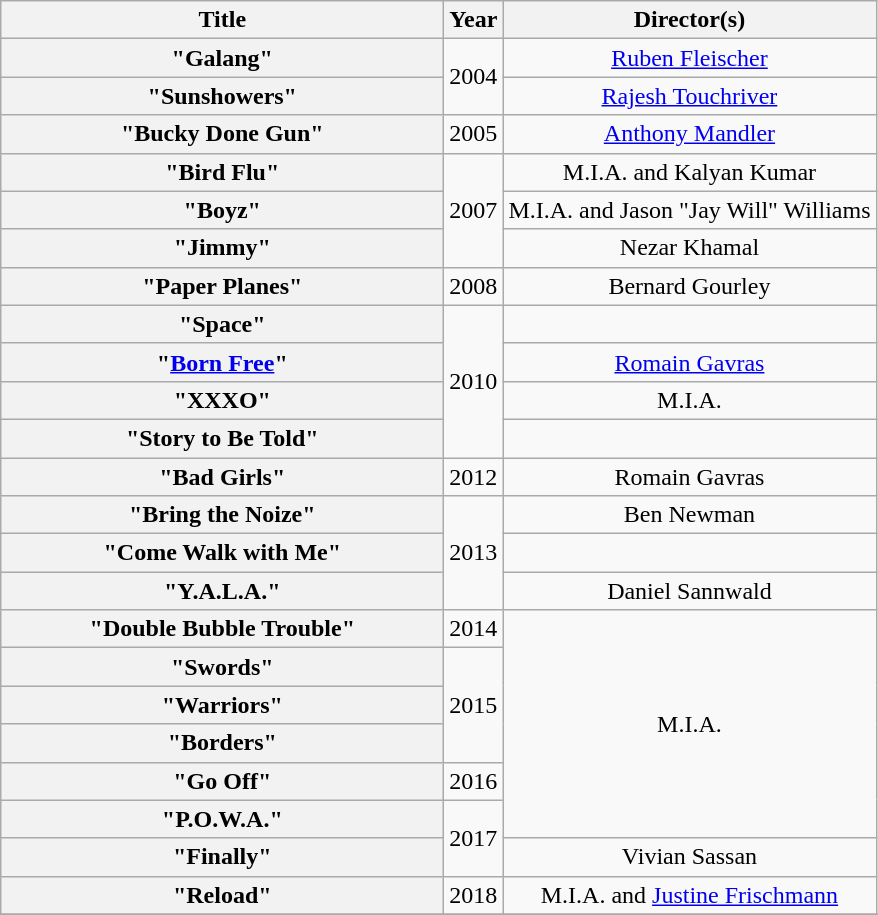<table class="wikitable plainrowheaders" style="text-align:center;">
<tr>
<th scope="col" style="width:18em;">Title</th>
<th scope="col">Year</th>
<th scope="col">Director(s)</th>
</tr>
<tr>
<th scope="row">"Galang"</th>
<td rowspan="2">2004</td>
<td><a href='#'>Ruben Fleischer</a></td>
</tr>
<tr>
<th scope="row">"Sunshowers"</th>
<td><a href='#'>Rajesh Touchriver</a></td>
</tr>
<tr>
<th scope="row">"Bucky Done Gun"</th>
<td>2005</td>
<td><a href='#'>Anthony Mandler</a></td>
</tr>
<tr>
<th scope="row">"Bird Flu"</th>
<td rowspan="3">2007</td>
<td>M.I.A. and Kalyan Kumar</td>
</tr>
<tr>
<th scope="row">"Boyz"</th>
<td>M.I.A. and Jason "Jay Will" Williams</td>
</tr>
<tr>
<th scope="row">"Jimmy"</th>
<td>Nezar Khamal</td>
</tr>
<tr>
<th scope="row">"Paper Planes"</th>
<td>2008</td>
<td>Bernard Gourley</td>
</tr>
<tr>
<th scope="row">"Space"</th>
<td rowspan="4">2010</td>
<td></td>
</tr>
<tr>
<th scope="row">"<a href='#'>Born Free</a>"</th>
<td><a href='#'>Romain Gavras</a></td>
</tr>
<tr>
<th scope="row">"XXXO"</th>
<td>M.I.A.</td>
</tr>
<tr>
<th scope="row">"Story to Be Told"</th>
<td></td>
</tr>
<tr>
<th scope="row">"Bad Girls"</th>
<td>2012</td>
<td>Romain Gavras</td>
</tr>
<tr>
<th scope="row">"Bring the Noize"</th>
<td rowspan="3">2013</td>
<td>Ben Newman</td>
</tr>
<tr>
<th scope="row">"Come Walk with Me"</th>
<td></td>
</tr>
<tr>
<th scope="row">"Y.A.L.A."</th>
<td>Daniel Sannwald</td>
</tr>
<tr>
<th scope="row">"Double Bubble Trouble"</th>
<td>2014</td>
<td rowspan="6">M.I.A.</td>
</tr>
<tr>
<th scope="row">"Swords"</th>
<td rowspan="3">2015</td>
</tr>
<tr>
<th scope="row">"Warriors"</th>
</tr>
<tr>
<th scope="row">"Borders"</th>
</tr>
<tr>
<th scope="row">"Go Off"</th>
<td>2016</td>
</tr>
<tr>
<th scope="row">"P.O.W.A."</th>
<td rowspan="2">2017</td>
</tr>
<tr>
<th scope="row">"Finally"</th>
<td>Vivian Sassan</td>
</tr>
<tr>
<th scope="row">"Reload"</th>
<td>2018</td>
<td>M.I.A. and <a href='#'>Justine Frischmann</a></td>
</tr>
<tr>
</tr>
</table>
